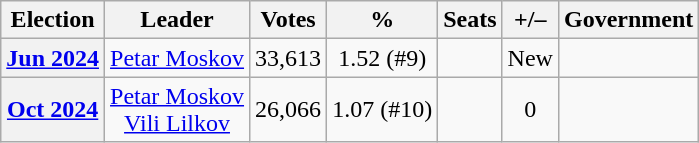<table class="wikitable" style="text-align:center">
<tr>
<th>Election</th>
<th>Leader</th>
<th>Votes</th>
<th>%</th>
<th>Seats</th>
<th>+/–</th>
<th>Government</th>
</tr>
<tr>
<th><a href='#'>Jun 2024</a></th>
<td><a href='#'>Petar Moskov</a></td>
<td>33,613</td>
<td>1.52 (#9)</td>
<td></td>
<td>New</td>
<td></td>
</tr>
<tr>
<th><a href='#'>Oct 2024</a></th>
<td><a href='#'>Petar Moskov</a><br><a href='#'>Vili Lilkov</a></td>
<td>26,066</td>
<td>1.07 (#10)</td>
<td></td>
<td> 0</td>
<td></td>
</tr>
</table>
